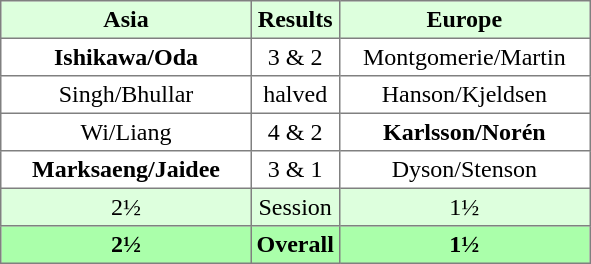<table border="1" cellpadding="3" style="border-collapse:collapse; text-align:center;">
<tr style="background:#ddffdd;">
<th width=160>Asia</th>
<th>Results</th>
<th width=160>Europe</th>
</tr>
<tr>
<td><strong>Ishikawa/Oda</strong></td>
<td>3 & 2</td>
<td>Montgomerie/Martin</td>
</tr>
<tr>
<td>Singh/Bhullar</td>
<td>halved</td>
<td>Hanson/Kjeldsen</td>
</tr>
<tr>
<td>Wi/Liang</td>
<td>4 & 2</td>
<td><strong>Karlsson/Norén</strong></td>
</tr>
<tr>
<td><strong>Marksaeng/Jaidee</strong></td>
<td>3 & 1</td>
<td>Dyson/Stenson</td>
</tr>
<tr style="background:#ddffdd;">
<td>2½</td>
<td>Session</td>
<td>1½</td>
</tr>
<tr style="background:#aaffaa;">
<th>2½</th>
<th>Overall</th>
<th>1½</th>
</tr>
</table>
